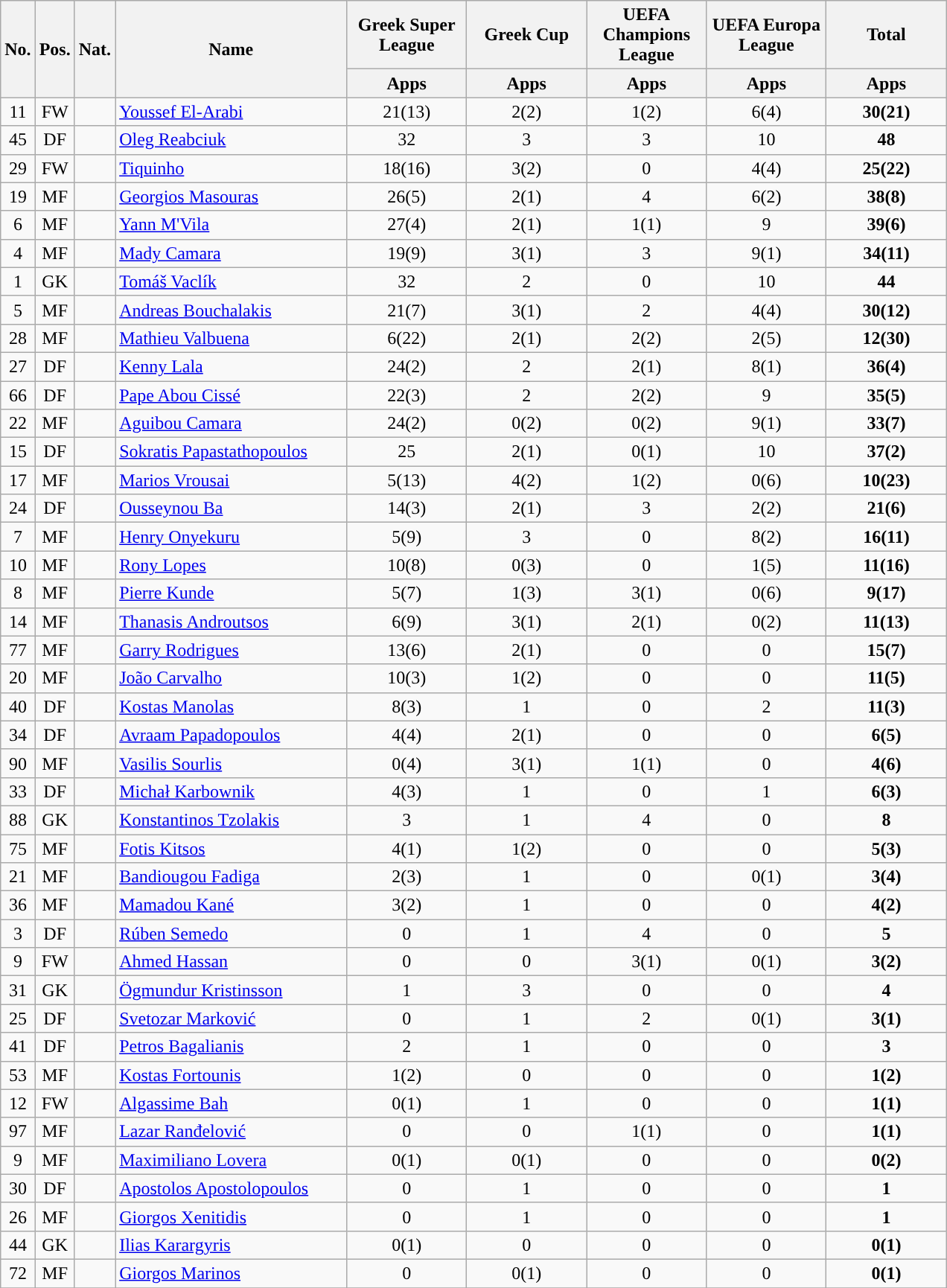<table class="wikitable sortable" style="text-align:center">
<tr>
<th style="text-align:center;" rowspan="2">No.</th>
<th style="text-align:center;" rowspan="2">Pos.</th>
<th style="text-align:center;" rowspan="2">Nat.</th>
<th style="text-align:center; width:200px;" rowspan="2">Name</th>
<th style="text-align:center; width:100px;">Greek Super League</th>
<th style="text-align:center; width:100px;">Greek Cup</th>
<th style="text-align:center; width:100px;">UEFA Champions League</th>
<th style="text-align:center; width:100px;">UEFA Europa League</th>
<th style="text-align:center; width:100px;">Total</th>
</tr>
<tr>
<th style="text-align:center;">Apps</th>
<th style="text-align:center;">Apps</th>
<th style="text-align:center;">Apps</th>
<th style="text-align:center;">Apps</th>
<th style="text-align:center;">Apps</th>
</tr>
<tr>
<td>11</td>
<td>FW</td>
<td></td>
<td align=left><a href='#'>Youssef El-Arabi</a></td>
<td>21(13)</td>
<td>2(2)</td>
<td>1(2)</td>
<td>6(4)</td>
<td><strong>30(21)</strong></td>
</tr>
<tr>
<td>45</td>
<td>DF</td>
<td></td>
<td align=left><a href='#'>Oleg Reabciuk</a></td>
<td>32</td>
<td>3</td>
<td>3</td>
<td>10</td>
<td><strong>48</strong></td>
</tr>
<tr>
<td>29</td>
<td>FW</td>
<td></td>
<td align=left><a href='#'>Tiquinho</a></td>
<td>18(16)</td>
<td>3(2)</td>
<td>0</td>
<td>4(4)</td>
<td><strong>25(22)</strong></td>
</tr>
<tr>
<td>19</td>
<td>MF</td>
<td></td>
<td align=left><a href='#'>Georgios Masouras</a></td>
<td>26(5)</td>
<td>2(1)</td>
<td>4</td>
<td>6(2)</td>
<td><strong>38(8)</strong></td>
</tr>
<tr>
<td>6</td>
<td>MF</td>
<td></td>
<td align=left><a href='#'>Yann M'Vila</a></td>
<td>27(4)</td>
<td>2(1)</td>
<td>1(1)</td>
<td>9</td>
<td><strong>39(6)</strong></td>
</tr>
<tr>
<td>4</td>
<td>MF</td>
<td></td>
<td align=left><a href='#'>Mady Camara</a></td>
<td>19(9)</td>
<td>3(1)</td>
<td>3</td>
<td>9(1)</td>
<td><strong>34(11)</strong></td>
</tr>
<tr>
<td>1</td>
<td>GK</td>
<td></td>
<td align=left><a href='#'>Tomáš Vaclík</a></td>
<td>32</td>
<td>2</td>
<td>0</td>
<td>10</td>
<td><strong>44</strong></td>
</tr>
<tr>
<td>5</td>
<td>MF</td>
<td></td>
<td align=left><a href='#'>Andreas Bouchalakis</a></td>
<td>21(7)</td>
<td>3(1)</td>
<td>2</td>
<td>4(4)</td>
<td><strong>30(12)</strong></td>
</tr>
<tr>
<td>28</td>
<td>MF</td>
<td></td>
<td align=left><a href='#'>Mathieu Valbuena</a></td>
<td>6(22)</td>
<td>2(1)</td>
<td>2(2)</td>
<td>2(5)</td>
<td><strong>12(30)</strong></td>
</tr>
<tr>
<td>27</td>
<td>DF</td>
<td></td>
<td align=left><a href='#'>Kenny Lala</a></td>
<td>24(2)</td>
<td>2</td>
<td>2(1)</td>
<td>8(1)</td>
<td><strong>36(4)</strong></td>
</tr>
<tr>
<td>66</td>
<td>DF</td>
<td></td>
<td align=left><a href='#'>Pape Abou Cissé</a></td>
<td>22(3)</td>
<td>2</td>
<td>2(2)</td>
<td>9</td>
<td><strong>35(5)</strong></td>
</tr>
<tr>
<td>22</td>
<td>MF</td>
<td></td>
<td align=left><a href='#'>Aguibou Camara</a></td>
<td>24(2)</td>
<td>0(2)</td>
<td>0(2)</td>
<td>9(1)</td>
<td><strong>33(7)</strong></td>
</tr>
<tr>
<td>15</td>
<td>DF</td>
<td></td>
<td align=left><a href='#'>Sokratis Papastathopoulos</a></td>
<td>25</td>
<td>2(1)</td>
<td>0(1)</td>
<td>10</td>
<td><strong>37(2)</strong></td>
</tr>
<tr>
<td>17</td>
<td>MF</td>
<td></td>
<td align=left><a href='#'>Marios Vrousai</a></td>
<td>5(13)</td>
<td>4(2)</td>
<td>1(2)</td>
<td>0(6)</td>
<td><strong>10(23)</strong></td>
</tr>
<tr>
<td>24</td>
<td>DF</td>
<td></td>
<td align=left><a href='#'>Ousseynou Ba</a></td>
<td>14(3)</td>
<td>2(1)</td>
<td>3</td>
<td>2(2)</td>
<td><strong>21(6)</strong></td>
</tr>
<tr>
<td>7</td>
<td>MF</td>
<td></td>
<td align=left><a href='#'>Henry Onyekuru</a></td>
<td>5(9)</td>
<td>3</td>
<td>0</td>
<td>8(2)</td>
<td><strong>16(11)</strong></td>
</tr>
<tr>
<td>10</td>
<td>MF</td>
<td></td>
<td align=left><a href='#'>Rony Lopes</a></td>
<td>10(8)</td>
<td>0(3)</td>
<td>0</td>
<td>1(5)</td>
<td><strong>11(16)</strong></td>
</tr>
<tr>
<td>8</td>
<td>MF</td>
<td></td>
<td align=left><a href='#'>Pierre Kunde</a></td>
<td>5(7)</td>
<td>1(3)</td>
<td>3(1)</td>
<td>0(6)</td>
<td><strong>9(17)</strong></td>
</tr>
<tr>
<td>14</td>
<td>MF</td>
<td></td>
<td align=left><a href='#'>Thanasis Androutsos</a></td>
<td>6(9)</td>
<td>3(1)</td>
<td>2(1)</td>
<td>0(2)</td>
<td><strong>11(13)</strong></td>
</tr>
<tr>
<td>77</td>
<td>MF</td>
<td></td>
<td align=left><a href='#'>Garry Rodrigues</a></td>
<td>13(6)</td>
<td>2(1)</td>
<td>0</td>
<td>0</td>
<td><strong>15(7)</strong></td>
</tr>
<tr>
<td>20</td>
<td>MF</td>
<td></td>
<td align=left><a href='#'>João Carvalho</a></td>
<td>10(3)</td>
<td>1(2)</td>
<td>0</td>
<td>0</td>
<td><strong>11(5)</strong></td>
</tr>
<tr>
<td>40</td>
<td>DF</td>
<td></td>
<td align=left><a href='#'>Kostas Manolas</a></td>
<td>8(3)</td>
<td>1</td>
<td>0</td>
<td>2</td>
<td><strong>11(3)</strong></td>
</tr>
<tr>
<td>34</td>
<td>DF</td>
<td></td>
<td align=left><a href='#'>Avraam Papadopoulos</a></td>
<td>4(4)</td>
<td>2(1)</td>
<td>0</td>
<td>0</td>
<td><strong>6(5)</strong></td>
</tr>
<tr>
<td>90</td>
<td>MF</td>
<td></td>
<td align=left><a href='#'>Vasilis Sourlis</a></td>
<td>0(4)</td>
<td>3(1)</td>
<td>1(1)</td>
<td>0</td>
<td><strong>4(6)</strong></td>
</tr>
<tr>
<td>33</td>
<td>DF</td>
<td></td>
<td align=left><a href='#'>Michał Karbownik</a></td>
<td>4(3)</td>
<td>1</td>
<td>0</td>
<td>1</td>
<td><strong>6(3)</strong></td>
</tr>
<tr>
<td>88</td>
<td>GK</td>
<td></td>
<td align=left><a href='#'>Konstantinos Tzolakis</a></td>
<td>3</td>
<td>1</td>
<td>4</td>
<td>0</td>
<td><strong>8</strong></td>
</tr>
<tr>
<td>75</td>
<td>MF</td>
<td></td>
<td align=left><a href='#'>Fotis Kitsos</a></td>
<td>4(1)</td>
<td>1(2)</td>
<td>0</td>
<td>0</td>
<td><strong>5(3)</strong></td>
</tr>
<tr>
<td>21</td>
<td>MF</td>
<td></td>
<td align=left><a href='#'>Bandiougou Fadiga</a></td>
<td>2(3)</td>
<td>1</td>
<td>0</td>
<td>0(1)</td>
<td><strong>3(4)</strong></td>
</tr>
<tr>
<td>36</td>
<td>MF</td>
<td></td>
<td align=left><a href='#'>Mamadou Kané</a></td>
<td>3(2)</td>
<td>1</td>
<td>0</td>
<td>0</td>
<td><strong>4(2)</strong></td>
</tr>
<tr>
<td>3</td>
<td>DF</td>
<td></td>
<td align=left><a href='#'>Rúben Semedo</a></td>
<td>0</td>
<td>1</td>
<td>4</td>
<td>0</td>
<td><strong>5</strong></td>
</tr>
<tr>
<td>9</td>
<td>FW</td>
<td></td>
<td align=left><a href='#'>Ahmed Hassan</a></td>
<td>0</td>
<td>0</td>
<td>3(1)</td>
<td>0(1)</td>
<td><strong>3(2)</strong></td>
</tr>
<tr>
<td>31</td>
<td>GK</td>
<td></td>
<td align=left><a href='#'>Ögmundur Kristinsson</a></td>
<td>1</td>
<td>3</td>
<td>0</td>
<td>0</td>
<td><strong>4</strong></td>
</tr>
<tr>
<td>25</td>
<td>DF</td>
<td></td>
<td align=left><a href='#'>Svetozar Marković</a></td>
<td>0</td>
<td>1</td>
<td>2</td>
<td>0(1)</td>
<td><strong>3(1)</strong></td>
</tr>
<tr>
<td>41</td>
<td>DF</td>
<td></td>
<td align=left><a href='#'>Petros Bagalianis</a></td>
<td>2</td>
<td>1</td>
<td>0</td>
<td>0</td>
<td><strong>3</strong></td>
</tr>
<tr>
<td>53</td>
<td>MF</td>
<td></td>
<td align=left><a href='#'>Kostas Fortounis</a></td>
<td>1(2)</td>
<td>0</td>
<td>0</td>
<td>0</td>
<td><strong>1(2)</strong></td>
</tr>
<tr>
<td>12</td>
<td>FW</td>
<td></td>
<td align=left><a href='#'>Algassime Bah</a></td>
<td>0(1)</td>
<td>1</td>
<td>0</td>
<td>0</td>
<td><strong>1(1)</strong></td>
</tr>
<tr>
<td>97</td>
<td>MF</td>
<td></td>
<td align=left><a href='#'>Lazar Ranđelović</a></td>
<td>0</td>
<td>0</td>
<td>1(1)</td>
<td>0</td>
<td><strong>1(1)</strong></td>
</tr>
<tr>
<td>9</td>
<td>MF</td>
<td></td>
<td align=left><a href='#'>Maximiliano Lovera</a></td>
<td>0(1)</td>
<td>0(1)</td>
<td>0</td>
<td>0</td>
<td><strong>0(2)</strong></td>
</tr>
<tr>
<td>30</td>
<td>DF</td>
<td></td>
<td align=left><a href='#'>Apostolos Apostolopoulos</a></td>
<td>0</td>
<td>1</td>
<td>0</td>
<td>0</td>
<td><strong>1</strong></td>
</tr>
<tr>
<td>26</td>
<td>MF</td>
<td></td>
<td align=left><a href='#'>Giorgos Xenitidis</a></td>
<td>0</td>
<td>1</td>
<td>0</td>
<td>0</td>
<td><strong>1</strong></td>
</tr>
<tr>
<td>44</td>
<td>GK</td>
<td></td>
<td align=left><a href='#'>Ilias Karargyris</a></td>
<td>0(1)</td>
<td>0</td>
<td>0</td>
<td>0</td>
<td><strong>0(1)</strong></td>
</tr>
<tr>
<td>72</td>
<td>MF</td>
<td></td>
<td align=left><a href='#'>Giorgos Marinos</a></td>
<td>0</td>
<td>0(1)</td>
<td>0</td>
<td>0</td>
<td><strong>0(1)</strong></td>
</tr>
<tr>
</tr>
</table>
